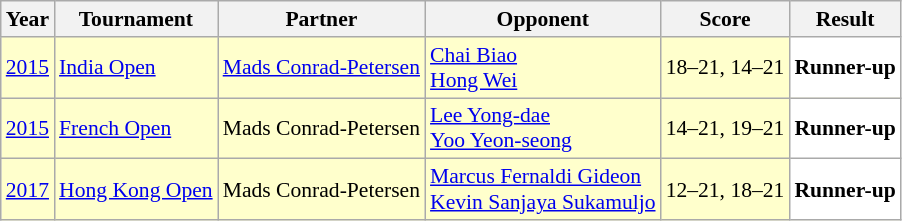<table class="sortable wikitable" style="font-size: 90%;">
<tr>
<th>Year</th>
<th>Tournament</th>
<th>Partner</th>
<th>Opponent</th>
<th>Score</th>
<th>Result</th>
</tr>
<tr style="background:#FFFFCC">
<td align="center"><a href='#'>2015</a></td>
<td align="left"><a href='#'>India Open</a></td>
<td align="left"> <a href='#'>Mads Conrad-Petersen</a></td>
<td align="left"> <a href='#'>Chai Biao</a> <br>  <a href='#'>Hong Wei</a></td>
<td align="left">18–21, 14–21</td>
<td style="text-align:left; background:white"> <strong>Runner-up</strong></td>
</tr>
<tr style="background:#FFFFCC">
<td align="center"><a href='#'>2015</a></td>
<td align="left"><a href='#'>French Open</a></td>
<td align="left"> Mads Conrad-Petersen</td>
<td align="left"> <a href='#'>Lee Yong-dae</a> <br>  <a href='#'>Yoo Yeon-seong</a></td>
<td align="left">14–21, 19–21</td>
<td style="text-align:left; background:white"> <strong>Runner-up</strong></td>
</tr>
<tr style="background:#FFFFCC">
<td align="center"><a href='#'>2017</a></td>
<td align="left"><a href='#'>Hong Kong Open</a></td>
<td align="left"> Mads Conrad-Petersen</td>
<td align="left"> <a href='#'>Marcus Fernaldi Gideon</a> <br>  <a href='#'>Kevin Sanjaya Sukamuljo</a></td>
<td align="left">12–21, 18–21</td>
<td style="text-align:left; background:white"> <strong>Runner-up</strong></td>
</tr>
</table>
